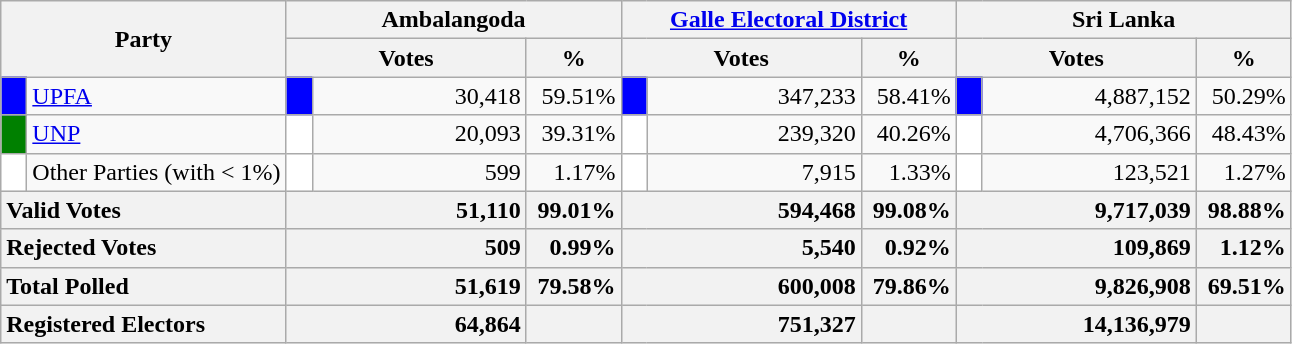<table class="wikitable">
<tr>
<th colspan="2" width="144px"rowspan="2">Party</th>
<th colspan="3" width="216px">Ambalangoda</th>
<th colspan="3" width="216px"><a href='#'>Galle Electoral District</a></th>
<th colspan="3" width="216px">Sri Lanka</th>
</tr>
<tr>
<th colspan="2" width="144px">Votes</th>
<th>%</th>
<th colspan="2" width="144px">Votes</th>
<th>%</th>
<th colspan="2" width="144px">Votes</th>
<th>%</th>
</tr>
<tr>
<td style="background-color:blue;" width="10px"></td>
<td style="text-align:left;"><a href='#'>UPFA</a></td>
<td style="background-color:blue;" width="10px"></td>
<td style="text-align:right;">30,418</td>
<td style="text-align:right;">59.51%</td>
<td style="background-color:blue;" width="10px"></td>
<td style="text-align:right;">347,233</td>
<td style="text-align:right;">58.41%</td>
<td style="background-color:blue;" width="10px"></td>
<td style="text-align:right;">4,887,152</td>
<td style="text-align:right;">50.29%</td>
</tr>
<tr>
<td style="background-color:green;" width="10px"></td>
<td style="text-align:left;"><a href='#'>UNP</a></td>
<td style="background-color:white;" width="10px"></td>
<td style="text-align:right;">20,093</td>
<td style="text-align:right;">39.31%</td>
<td style="background-color:white;" width="10px"></td>
<td style="text-align:right;">239,320</td>
<td style="text-align:right;">40.26%</td>
<td style="background-color:white;" width="10px"></td>
<td style="text-align:right;">4,706,366</td>
<td style="text-align:right;">48.43%</td>
</tr>
<tr>
<td style="background-color:white;" width="10px"></td>
<td style="text-align:left;">Other Parties (with < 1%)</td>
<td style="background-color:white;" width="10px"></td>
<td style="text-align:right;">599</td>
<td style="text-align:right;">1.17%</td>
<td style="background-color:white;" width="10px"></td>
<td style="text-align:right;">7,915</td>
<td style="text-align:right;">1.33%</td>
<td style="background-color:white;" width="10px"></td>
<td style="text-align:right;">123,521</td>
<td style="text-align:right;">1.27%</td>
</tr>
<tr>
<th colspan="2" width="144px"style="text-align:left;">Valid Votes</th>
<th style="text-align:right;"colspan="2" width="144px">51,110</th>
<th style="text-align:right;">99.01%</th>
<th style="text-align:right;"colspan="2" width="144px">594,468</th>
<th style="text-align:right;">99.08%</th>
<th style="text-align:right;"colspan="2" width="144px">9,717,039</th>
<th style="text-align:right;">98.88%</th>
</tr>
<tr>
<th colspan="2" width="144px"style="text-align:left;">Rejected Votes</th>
<th style="text-align:right;"colspan="2" width="144px">509</th>
<th style="text-align:right;">0.99%</th>
<th style="text-align:right;"colspan="2" width="144px">5,540</th>
<th style="text-align:right;">0.92%</th>
<th style="text-align:right;"colspan="2" width="144px">109,869</th>
<th style="text-align:right;">1.12%</th>
</tr>
<tr>
<th colspan="2" width="144px"style="text-align:left;">Total Polled</th>
<th style="text-align:right;"colspan="2" width="144px">51,619</th>
<th style="text-align:right;">79.58%</th>
<th style="text-align:right;"colspan="2" width="144px">600,008</th>
<th style="text-align:right;">79.86%</th>
<th style="text-align:right;"colspan="2" width="144px">9,826,908</th>
<th style="text-align:right;">69.51%</th>
</tr>
<tr>
<th colspan="2" width="144px"style="text-align:left;">Registered Electors</th>
<th style="text-align:right;"colspan="2" width="144px">64,864</th>
<th></th>
<th style="text-align:right;"colspan="2" width="144px">751,327</th>
<th></th>
<th style="text-align:right;"colspan="2" width="144px">14,136,979</th>
<th></th>
</tr>
</table>
